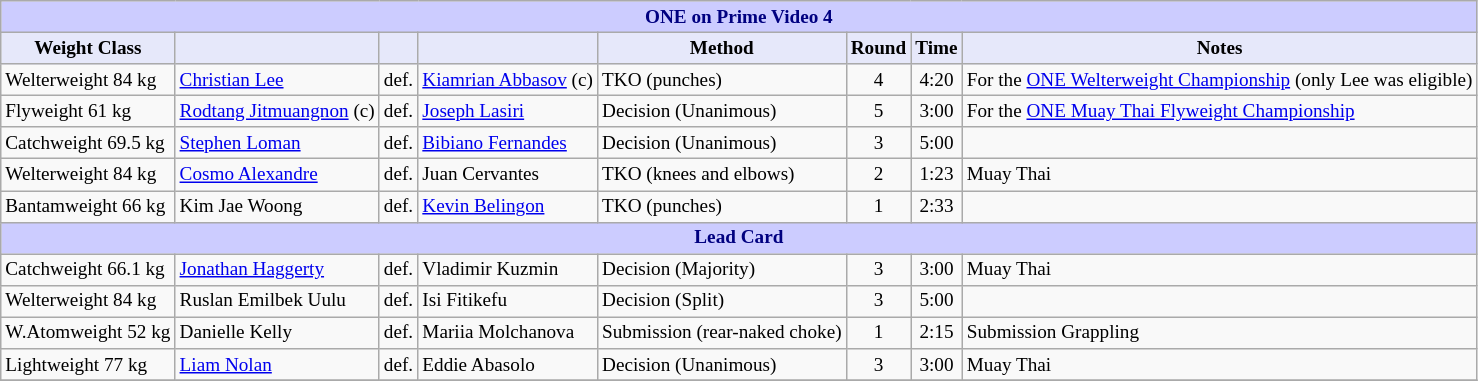<table class="wikitable" style="font-size: 80%;">
<tr>
<th colspan="8" style="background-color: #ccf; color: #000080; text-align: center;"><strong>ONE on Prime Video 4</strong></th>
</tr>
<tr>
<th colspan="1" style="background-color: #E6E8FA; color: #000000; text-align: center;">Weight Class</th>
<th colspan="1" style="background-color: #E6E8FA; color: #000000; text-align: center;"></th>
<th colspan="1" style="background-color: #E6E8FA; color: #000000; text-align: center;"></th>
<th colspan="1" style="background-color: #E6E8FA; color: #000000; text-align: center;"></th>
<th colspan="1" style="background-color: #E6E8FA; color: #000000; text-align: center;">Method</th>
<th colspan="1" style="background-color: #E6E8FA; color: #000000; text-align: center;">Round</th>
<th colspan="1" style="background-color: #E6E8FA; color: #000000; text-align: center;">Time</th>
<th colspan="1" style="background-color: #E6E8FA; color: #000000; text-align: center;">Notes</th>
</tr>
<tr>
<td>Welterweight 84 kg</td>
<td> <a href='#'>Christian Lee</a></td>
<td>def.</td>
<td> <a href='#'>Kiamrian Abbasov</a> (c)</td>
<td>TKO (punches)</td>
<td align=center>4</td>
<td align=center>4:20</td>
<td>For the <a href='#'>ONE Welterweight Championship</a> (only Lee was eligible)</td>
</tr>
<tr>
<td>Flyweight 61 kg</td>
<td> <a href='#'>Rodtang Jitmuangnon</a> (c)</td>
<td>def.</td>
<td> <a href='#'>Joseph Lasiri</a></td>
<td>Decision (Unanimous)</td>
<td align=center>5</td>
<td align=center>3:00</td>
<td>For the <a href='#'>ONE Muay Thai Flyweight Championship</a></td>
</tr>
<tr>
<td>Catchweight 69.5 kg</td>
<td> <a href='#'>Stephen Loman</a></td>
<td>def.</td>
<td> <a href='#'>Bibiano Fernandes</a></td>
<td>Decision (Unanimous)</td>
<td align=center>3</td>
<td align=center>5:00</td>
<td></td>
</tr>
<tr>
<td>Welterweight 84 kg</td>
<td> <a href='#'>Cosmo Alexandre</a></td>
<td>def.</td>
<td> Juan Cervantes</td>
<td>TKO (knees and elbows)</td>
<td align=center>2</td>
<td align=center>1:23</td>
<td>Muay Thai</td>
</tr>
<tr>
<td>Bantamweight 66 kg</td>
<td> Kim Jae Woong</td>
<td>def.</td>
<td> <a href='#'>Kevin Belingon</a></td>
<td>TKO (punches)</td>
<td align=center>1</td>
<td align=center>2:33</td>
<td></td>
</tr>
<tr>
<td ! colspan="8" style="background-color: #ccf; color: #000080; text-align: center;"><strong>Lead Card</strong></td>
</tr>
<tr>
<td>Catchweight 66.1 kg</td>
<td> <a href='#'>Jonathan Haggerty</a></td>
<td>def.</td>
<td> Vladimir Kuzmin</td>
<td>Decision (Majority)</td>
<td align=center>3</td>
<td align=center>3:00</td>
<td>Muay Thai</td>
</tr>
<tr>
<td>Welterweight 84 kg</td>
<td> Ruslan Emilbek Uulu</td>
<td>def.</td>
<td> Isi Fitikefu</td>
<td>Decision (Split)</td>
<td align=center>3</td>
<td align=center>5:00</td>
<td></td>
</tr>
<tr>
<td>W.Atomweight 52 kg</td>
<td> Danielle Kelly</td>
<td>def.</td>
<td> Mariia Molchanova</td>
<td>Submission (rear-naked choke)</td>
<td align=center>1</td>
<td align=center>2:15</td>
<td>Submission Grappling</td>
</tr>
<tr>
<td>Lightweight 77 kg</td>
<td> <a href='#'>Liam Nolan</a></td>
<td>def.</td>
<td> Eddie Abasolo</td>
<td>Decision (Unanimous)</td>
<td align=center>3</td>
<td align=center>3:00</td>
<td>Muay Thai</td>
</tr>
<tr>
</tr>
</table>
